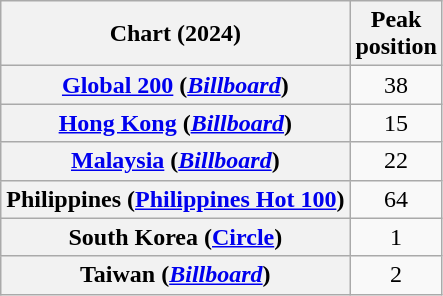<table class="wikitable sortable plainrowheaders" style="text-align:center;">
<tr>
<th scope="col">Chart (2024)</th>
<th scope="col">Peak<br>position</th>
</tr>
<tr>
<th scope="row"><a href='#'>Global 200</a> (<em><a href='#'>Billboard</a></em>)</th>
<td>38</td>
</tr>
<tr>
<th scope="row"><a href='#'>Hong Kong</a> (<em><a href='#'>Billboard</a></em>)</th>
<td>15</td>
</tr>
<tr>
<th scope="row"><a href='#'>Malaysia</a> (<em><a href='#'>Billboard</a></em>)</th>
<td>22</td>
</tr>
<tr>
<th scope="row">Philippines (<a href='#'>Philippines Hot 100</a>)</th>
<td>64</td>
</tr>
<tr>
<th scope="row">South Korea (<a href='#'>Circle</a>)</th>
<td>1</td>
</tr>
<tr>
<th scope="row">Taiwan (<em><a href='#'>Billboard</a></em>)</th>
<td>2</td>
</tr>
</table>
